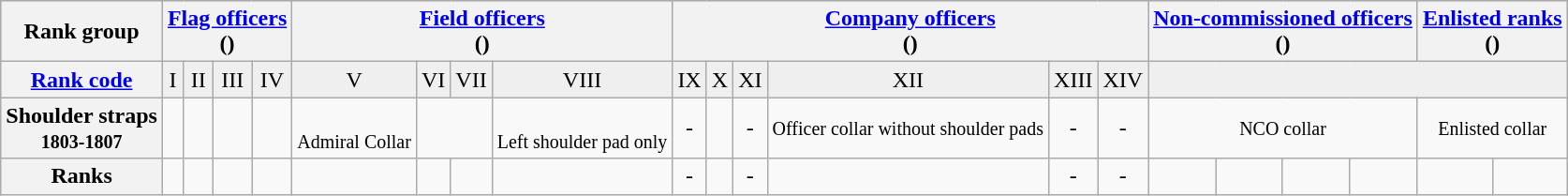<table class="wikitable">
<tr align="center" style="background:#cfcfcf;">
<th>Rank group</th>
<th colspan=4><a href='#'>Flag officers</a><br>()</th>
<th colspan=4><a href='#'>Field officers</a><br>()</th>
<th colspan=6><a href='#'>Company officers</a><br>()</th>
<th colspan=4><a href='#'>Non-commissioned officers</a><br>()</th>
<th colspan=2><a href='#'>Enlisted ranks</a><br>()</th>
</tr>
<tr style="background:#efefef;text-align:center;">
<th colspan=1><a href='#'>Rank code</a></th>
<td colspan=1>I</td>
<td colspan=1>II</td>
<td colspan=1>III</td>
<td colspan=1>IV</td>
<td colspan=1>V</td>
<td colspan=1>VI</td>
<td colspan=1>VII</td>
<td colspan=1>VIII</td>
<td colspan=1>IX</td>
<td colspan=1>X</td>
<td colspan=1>XI</td>
<td colspan=1>XII</td>
<td colspan=1>XIII</td>
<td colspan=1>XIV</td>
<td colspan=6></td>
</tr>
<tr align="center">
<th>Shoulder straps<br><small>1803-1807</small></th>
<td></td>
<td></td>
<td></td>
<td></td>
<td><br><small>Admiral Collar</small></td>
<td colspan=2></td>
<td><br><small>Left shoulder pad only</small></td>
<td>-</td>
<td></td>
<td>-</td>
<td><small>Officer collar without shoulder pads</small></td>
<td>-</td>
<td>-</td>
<td colspan=4><small>NCO collar</small></td>
<td colspan=2><small>Enlisted collar</small></td>
</tr>
<tr align="center">
<th>Ranks</th>
<td><br></td>
<td><br></td>
<td><br></td>
<td><br></td>
<td><br></td>
<td><br></td>
<td><br></td>
<td><br></td>
<td>-</td>
<td><br></td>
<td>-</td>
<td><br></td>
<td>-</td>
<td>-</td>
<td><br></td>
<td><br></td>
<td><br></td>
<td><br></td>
<td><br></td>
<td><br></td>
</tr>
</table>
